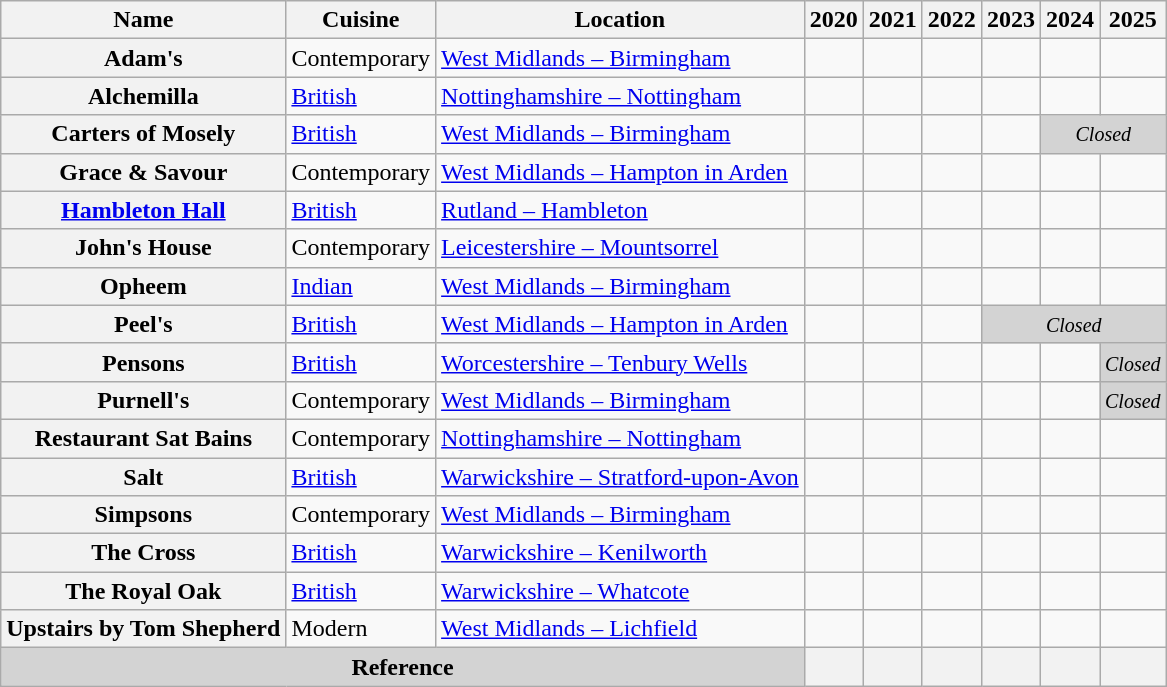<table class="wikitable sortable plainrowheaders">
<tr>
<th scope="col">Name</th>
<th scope="col">Cuisine</th>
<th scope="col">Location</th>
<th scope="col">2020</th>
<th scope="col">2021</th>
<th scope="col">2022</th>
<th scope="col">2023</th>
<th scope="col">2024</th>
<th scope="col">2025</th>
</tr>
<tr>
<th scope="row">Adam's</th>
<td>Contemporary</td>
<td><a href='#'>West Midlands – Birmingham</a></td>
<td></td>
<td></td>
<td></td>
<td></td>
<td></td>
<td></td>
</tr>
<tr>
<th scope="row">Alchemilla</th>
<td><a href='#'>British</a></td>
<td><a href='#'>Nottinghamshire – Nottingham</a></td>
<td></td>
<td></td>
<td></td>
<td></td>
<td></td>
<td></td>
</tr>
<tr>
<th scope="row">Carters of Mosely</th>
<td><a href='#'>British</a></td>
<td><a href='#'>West Midlands – Birmingham</a></td>
<td></td>
<td></td>
<td></td>
<td></td>
<td colspan="2" style="text-align: center;background: lightgray;"><small><em>Closed</em></small></td>
</tr>
<tr>
<th scope="row">Grace & Savour</th>
<td>Contemporary</td>
<td><a href='#'>West Midlands – Hampton in Arden</a></td>
<td></td>
<td></td>
<td></td>
<td></td>
<td></td>
<td></td>
</tr>
<tr>
<th scope="row"><a href='#'>Hambleton Hall</a></th>
<td><a href='#'>British</a></td>
<td><a href='#'>Rutland – Hambleton</a></td>
<td></td>
<td></td>
<td></td>
<td></td>
<td></td>
<td></td>
</tr>
<tr>
<th scope="row">John's House</th>
<td>Contemporary</td>
<td><a href='#'>Leicestershire – Mountsorrel</a></td>
<td></td>
<td></td>
<td></td>
<td></td>
<td></td>
<td></td>
</tr>
<tr>
<th scope="row">Opheem</th>
<td><a href='#'>Indian</a></td>
<td><a href='#'>West Midlands – Birmingham</a></td>
<td></td>
<td></td>
<td></td>
<td></td>
<td></td>
<td></td>
</tr>
<tr>
<th scope="row">Peel's</th>
<td><a href='#'>British</a></td>
<td><a href='#'>West Midlands – Hampton in Arden</a></td>
<td></td>
<td></td>
<td></td>
<td colspan="3" style="text-align: center;background: lightgray;"><small><em>Closed</em></small></td>
</tr>
<tr>
<th scope="row">Pensons</th>
<td><a href='#'>British</a></td>
<td><a href='#'>Worcestershire – Tenbury Wells</a></td>
<td></td>
<td></td>
<td></td>
<td></td>
<td></td>
<td colspan="1" style="text-align: center;background: lightgray;"><small><em>Closed</em></small></td>
</tr>
<tr>
<th scope="row">Purnell's</th>
<td>Contemporary</td>
<td><a href='#'>West Midlands – Birmingham</a></td>
<td></td>
<td></td>
<td></td>
<td></td>
<td></td>
<td colspan="1" style="text-align: center;background: lightgray;"><small><em>Closed</em></small></td>
</tr>
<tr>
<th scope="row">Restaurant Sat Bains</th>
<td>Contemporary</td>
<td><a href='#'>Nottinghamshire – Nottingham</a></td>
<td></td>
<td></td>
<td></td>
<td></td>
<td></td>
<td></td>
</tr>
<tr>
<th scope="row">Salt</th>
<td><a href='#'>British</a></td>
<td><a href='#'>Warwickshire – Stratford-upon-Avon</a></td>
<td></td>
<td></td>
<td></td>
<td></td>
<td></td>
<td></td>
</tr>
<tr>
<th scope="row">Simpsons</th>
<td>Contemporary</td>
<td><a href='#'>West Midlands – Birmingham</a></td>
<td></td>
<td></td>
<td></td>
<td></td>
<td></td>
<td></td>
</tr>
<tr>
<th scope="row">The Cross</th>
<td><a href='#'>British</a></td>
<td><a href='#'>Warwickshire – Kenilworth</a></td>
<td></td>
<td></td>
<td></td>
<td></td>
<td></td>
<td></td>
</tr>
<tr>
<th scope="row">The Royal Oak</th>
<td><a href='#'>British</a></td>
<td><a href='#'>Warwickshire – Whatcote</a></td>
<td></td>
<td></td>
<td></td>
<td></td>
<td></td>
<td></td>
</tr>
<tr>
<th scope="row">Upstairs by Tom Shepherd</th>
<td>Modern</td>
<td><a href='#'>West Midlands – Lichfield</a></td>
<td></td>
<td></td>
<td></td>
<td></td>
<td></td>
<td></td>
</tr>
<tr>
<th colspan="3" style="text-align: center;background: lightgray;">Reference</th>
<th></th>
<th></th>
<th></th>
<th></th>
<th></th>
<th></th>
</tr>
</table>
